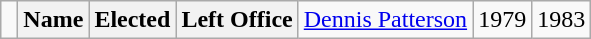<table class="wikitable">
<tr>
<td> </td>
<th><strong>Name </strong></th>
<th><strong>Elected</strong></th>
<th><strong>Left Office</strong><br></th>
<td><a href='#'>Dennis Patterson</a></td>
<td>1979</td>
<td>1983</td>
</tr>
</table>
